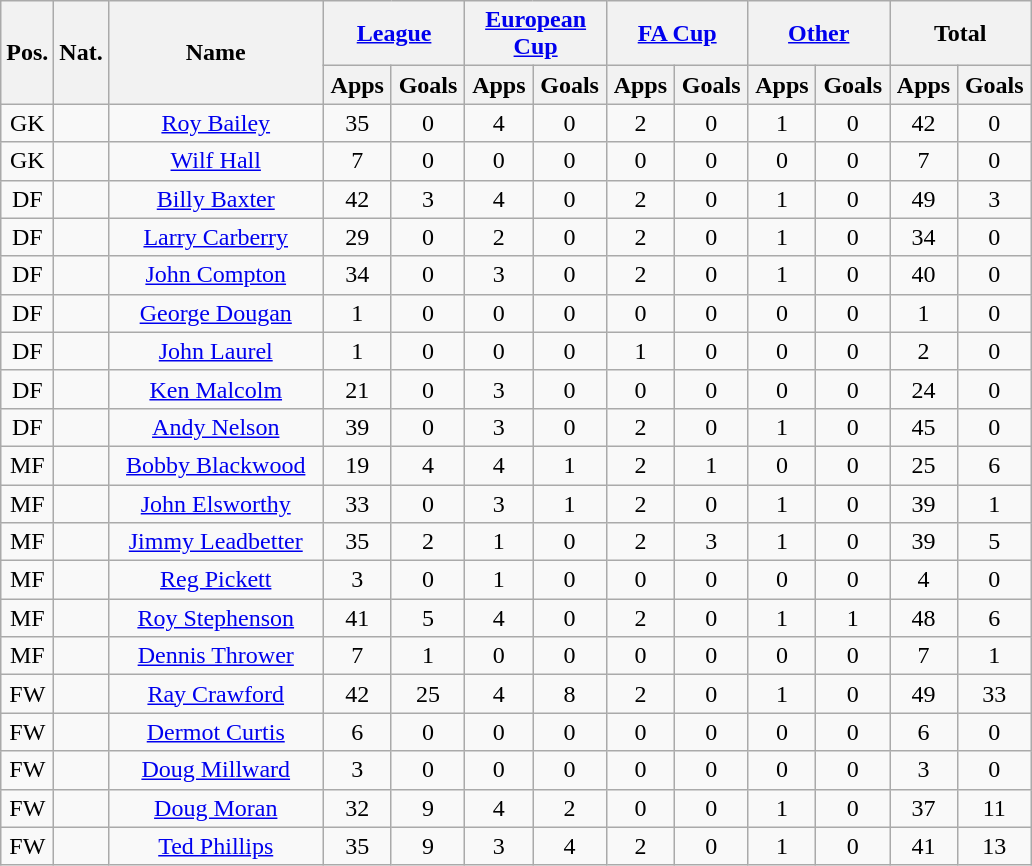<table class="wikitable plainrowheaders" style="text-align:center">
<tr>
<th rowspan="2">Pos.</th>
<th rowspan="2">Nat.</th>
<th rowspan="2" width="136">Name</th>
<th colspan="2" width="87"><a href='#'>League</a></th>
<th colspan="2" width="87"><a href='#'>European Cup</a></th>
<th colspan="2" width="87"><a href='#'>FA Cup</a></th>
<th colspan="2" width="87"><a href='#'>Other</a></th>
<th colspan="2" width="87">Total</th>
</tr>
<tr>
<th>Apps</th>
<th>Goals</th>
<th>Apps</th>
<th>Goals</th>
<th>Apps</th>
<th>Goals</th>
<th>Apps</th>
<th>Goals</th>
<th>Apps</th>
<th>Goals</th>
</tr>
<tr>
<td>GK</td>
<td></td>
<td><a href='#'>Roy Bailey</a></td>
<td>35</td>
<td>0</td>
<td>4</td>
<td>0</td>
<td>2</td>
<td>0</td>
<td>1</td>
<td>0</td>
<td>42</td>
<td>0</td>
</tr>
<tr>
<td>GK</td>
<td></td>
<td><a href='#'>Wilf Hall</a></td>
<td>7</td>
<td>0</td>
<td>0</td>
<td>0</td>
<td>0</td>
<td>0</td>
<td>0</td>
<td>0</td>
<td>7</td>
<td>0</td>
</tr>
<tr>
<td>DF</td>
<td></td>
<td><a href='#'>Billy Baxter</a></td>
<td>42</td>
<td>3</td>
<td>4</td>
<td>0</td>
<td>2</td>
<td>0</td>
<td>1</td>
<td>0</td>
<td>49</td>
<td>3</td>
</tr>
<tr>
<td>DF</td>
<td></td>
<td><a href='#'>Larry Carberry</a></td>
<td>29</td>
<td>0</td>
<td>2</td>
<td>0</td>
<td>2</td>
<td>0</td>
<td>1</td>
<td>0</td>
<td>34</td>
<td>0</td>
</tr>
<tr>
<td>DF</td>
<td></td>
<td><a href='#'>John Compton</a></td>
<td>34</td>
<td>0</td>
<td>3</td>
<td>0</td>
<td>2</td>
<td>0</td>
<td>1</td>
<td>0</td>
<td>40</td>
<td>0</td>
</tr>
<tr>
<td>DF</td>
<td></td>
<td><a href='#'>George Dougan</a></td>
<td>1</td>
<td>0</td>
<td>0</td>
<td>0</td>
<td>0</td>
<td>0</td>
<td>0</td>
<td>0</td>
<td>1</td>
<td>0</td>
</tr>
<tr>
<td>DF</td>
<td></td>
<td><a href='#'>John Laurel</a></td>
<td>1</td>
<td>0</td>
<td>0</td>
<td>0</td>
<td>1</td>
<td>0</td>
<td>0</td>
<td>0</td>
<td>2</td>
<td>0</td>
</tr>
<tr>
<td>DF</td>
<td></td>
<td><a href='#'>Ken Malcolm</a></td>
<td>21</td>
<td>0</td>
<td>3</td>
<td>0</td>
<td>0</td>
<td>0</td>
<td>0</td>
<td>0</td>
<td>24</td>
<td>0</td>
</tr>
<tr>
<td>DF</td>
<td></td>
<td><a href='#'>Andy Nelson</a></td>
<td>39</td>
<td>0</td>
<td>3</td>
<td>0</td>
<td>2</td>
<td>0</td>
<td>1</td>
<td>0</td>
<td>45</td>
<td>0</td>
</tr>
<tr>
<td>MF</td>
<td></td>
<td><a href='#'>Bobby Blackwood</a></td>
<td>19</td>
<td>4</td>
<td>4</td>
<td>1</td>
<td>2</td>
<td>1</td>
<td>0</td>
<td>0</td>
<td>25</td>
<td>6</td>
</tr>
<tr>
<td>MF</td>
<td></td>
<td><a href='#'>John Elsworthy</a></td>
<td>33</td>
<td>0</td>
<td>3</td>
<td>1</td>
<td>2</td>
<td>0</td>
<td>1</td>
<td>0</td>
<td>39</td>
<td>1</td>
</tr>
<tr>
<td>MF</td>
<td></td>
<td><a href='#'>Jimmy Leadbetter</a></td>
<td>35</td>
<td>2</td>
<td>1</td>
<td>0</td>
<td>2</td>
<td>3</td>
<td>1</td>
<td>0</td>
<td>39</td>
<td>5</td>
</tr>
<tr>
<td>MF</td>
<td></td>
<td><a href='#'>Reg Pickett</a></td>
<td>3</td>
<td>0</td>
<td>1</td>
<td>0</td>
<td>0</td>
<td>0</td>
<td>0</td>
<td>0</td>
<td>4</td>
<td>0</td>
</tr>
<tr>
<td>MF</td>
<td></td>
<td><a href='#'>Roy Stephenson</a></td>
<td>41</td>
<td>5</td>
<td>4</td>
<td>0</td>
<td>2</td>
<td>0</td>
<td>1</td>
<td>1</td>
<td>48</td>
<td>6</td>
</tr>
<tr>
<td>MF</td>
<td></td>
<td><a href='#'>Dennis Thrower</a></td>
<td>7</td>
<td>1</td>
<td>0</td>
<td>0</td>
<td>0</td>
<td>0</td>
<td>0</td>
<td>0</td>
<td>7</td>
<td>1</td>
</tr>
<tr>
<td>FW</td>
<td></td>
<td><a href='#'>Ray Crawford</a></td>
<td>42</td>
<td>25</td>
<td>4</td>
<td>8</td>
<td>2</td>
<td>0</td>
<td>1</td>
<td>0</td>
<td>49</td>
<td>33</td>
</tr>
<tr>
<td>FW</td>
<td></td>
<td><a href='#'>Dermot Curtis</a></td>
<td>6</td>
<td>0</td>
<td>0</td>
<td>0</td>
<td>0</td>
<td>0</td>
<td>0</td>
<td>0</td>
<td>6</td>
<td>0</td>
</tr>
<tr>
<td>FW</td>
<td></td>
<td><a href='#'>Doug Millward</a></td>
<td>3</td>
<td>0</td>
<td>0</td>
<td>0</td>
<td>0</td>
<td>0</td>
<td>0</td>
<td>0</td>
<td>3</td>
<td>0</td>
</tr>
<tr>
<td>FW</td>
<td></td>
<td><a href='#'>Doug Moran</a></td>
<td>32</td>
<td>9</td>
<td>4</td>
<td>2</td>
<td>0</td>
<td>0</td>
<td>1</td>
<td>0</td>
<td>37</td>
<td>11</td>
</tr>
<tr>
<td>FW</td>
<td></td>
<td><a href='#'>Ted Phillips</a></td>
<td>35</td>
<td>9</td>
<td>3</td>
<td>4</td>
<td>2</td>
<td>0</td>
<td>1</td>
<td>0</td>
<td>41</td>
<td>13</td>
</tr>
</table>
